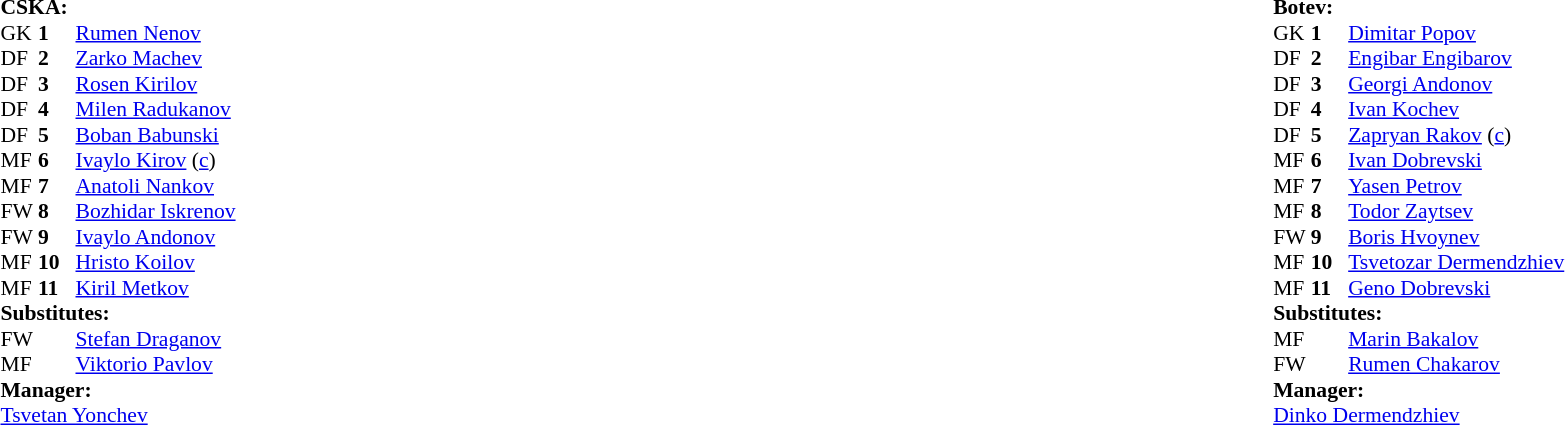<table width="100%">
<tr>
<td valign="top" width="50%"><br><table style="font-size: 90%" cellspacing="0" cellpadding="0">
<tr>
<td colspan="4"><strong>CSKA:</strong></td>
</tr>
<tr>
<th width=25></th>
<th width=25></th>
</tr>
<tr>
<td>GK</td>
<td><strong>1</strong></td>
<td> <a href='#'>Rumen Nenov</a></td>
</tr>
<tr>
<td>DF</td>
<td><strong>2</strong></td>
<td> <a href='#'>Zarko Machev</a></td>
</tr>
<tr>
<td>DF</td>
<td><strong>3</strong></td>
<td> <a href='#'>Rosen Kirilov</a></td>
</tr>
<tr>
<td>DF</td>
<td><strong>4</strong></td>
<td> <a href='#'>Milen Radukanov</a></td>
</tr>
<tr>
<td>DF</td>
<td><strong>5</strong></td>
<td> <a href='#'>Boban Babunski</a></td>
</tr>
<tr>
<td>MF</td>
<td><strong>6</strong></td>
<td> <a href='#'>Ivaylo Kirov</a> (<a href='#'>c</a>)</td>
</tr>
<tr>
<td>MF</td>
<td><strong>7</strong></td>
<td> <a href='#'>Anatoli Nankov</a> </td>
</tr>
<tr>
<td>FW</td>
<td><strong>8</strong></td>
<td> <a href='#'>Bozhidar Iskrenov</a> </td>
</tr>
<tr>
<td>FW</td>
<td><strong>9</strong></td>
<td> <a href='#'>Ivaylo Andonov</a></td>
</tr>
<tr>
<td>MF</td>
<td><strong>10</strong></td>
<td> <a href='#'>Hristo Koilov</a></td>
</tr>
<tr>
<td>MF</td>
<td><strong>11</strong></td>
<td> <a href='#'>Kiril Metkov</a></td>
</tr>
<tr>
<td colspan=3><strong>Substitutes:</strong></td>
</tr>
<tr>
<td>FW</td>
<td></td>
<td> <a href='#'>Stefan Draganov</a> </td>
</tr>
<tr>
<td>MF</td>
<td></td>
<td> <a href='#'>Viktorio Pavlov</a> </td>
</tr>
<tr>
<td colspan=3><strong>Manager:</strong></td>
</tr>
<tr>
<td colspan=4> <a href='#'>Tsvetan Yonchev</a></td>
</tr>
</table>
</td>
<td></td>
<td valign="top" width="50%"><br><table style="font-size: 90%" cellspacing="0" cellpadding="0" align=center>
<tr>
<td colspan="4"><strong>Botev:</strong></td>
</tr>
<tr>
<th width=25></th>
<th width=25></th>
</tr>
<tr>
<td>GK</td>
<td><strong>1</strong></td>
<td> <a href='#'>Dimitar Popov</a></td>
</tr>
<tr>
<td>DF</td>
<td><strong>2</strong></td>
<td> <a href='#'>Engibar Engibarov</a></td>
</tr>
<tr>
<td>DF</td>
<td><strong>3</strong></td>
<td> <a href='#'>Georgi Andonov</a> </td>
</tr>
<tr>
<td>DF</td>
<td><strong>4</strong></td>
<td> <a href='#'>Ivan Kochev</a></td>
</tr>
<tr>
<td>DF</td>
<td><strong>5</strong></td>
<td> <a href='#'>Zapryan Rakov</a> (<a href='#'>c</a>)</td>
</tr>
<tr>
<td>MF</td>
<td><strong>6</strong></td>
<td> <a href='#'>Ivan Dobrevski</a> </td>
</tr>
<tr>
<td>MF</td>
<td><strong>7</strong></td>
<td> <a href='#'>Yasen Petrov</a></td>
</tr>
<tr>
<td>MF</td>
<td><strong>8</strong></td>
<td> <a href='#'>Todor Zaytsev</a></td>
</tr>
<tr>
<td>FW</td>
<td><strong>9</strong></td>
<td> <a href='#'>Boris Hvoynev</a></td>
</tr>
<tr>
<td>MF</td>
<td><strong>10</strong></td>
<td> <a href='#'>Tsvetozar Dermendzhiev</a></td>
</tr>
<tr>
<td>MF</td>
<td><strong>11</strong></td>
<td> <a href='#'>Geno Dobrevski</a></td>
</tr>
<tr>
<td colspan=3><strong>Substitutes:</strong></td>
</tr>
<tr>
<td>MF</td>
<td></td>
<td> <a href='#'>Marin Bakalov</a> </td>
</tr>
<tr>
<td>FW</td>
<td></td>
<td> <a href='#'>Rumen Chakarov</a> </td>
</tr>
<tr>
<td colspan=3><strong>Manager:</strong></td>
</tr>
<tr>
<td colspan=4> <a href='#'>Dinko Dermendzhiev</a></td>
</tr>
<tr>
</tr>
</table>
</td>
</tr>
</table>
